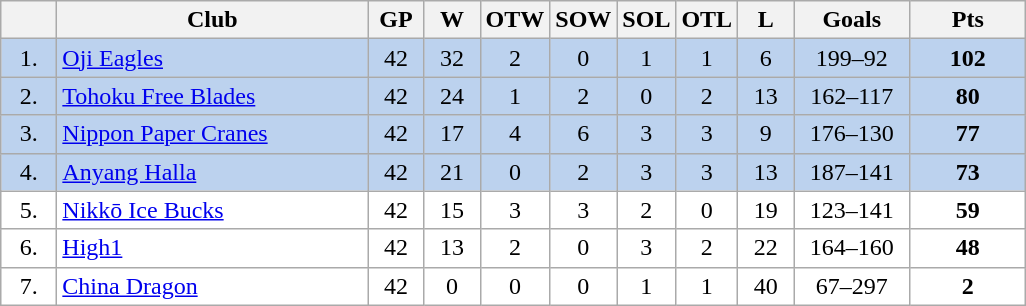<table class="wikitable">
<tr>
<th width="30"></th>
<th width="200">Club</th>
<th width="30">GP</th>
<th width="30">W</th>
<th width="30">OTW</th>
<th width="30">SOW</th>
<th width="30">SOL</th>
<th width="30">OTL</th>
<th width="30">L</th>
<th width="70">Goals</th>
<th width="70">Pts</th>
</tr>
<tr bgcolor="#BCD2EE" align="center">
<td>1.</td>
<td align="left"><a href='#'>Oji Eagles</a></td>
<td>42</td>
<td>32</td>
<td>2</td>
<td>0</td>
<td>1</td>
<td>1</td>
<td>6</td>
<td>199–92</td>
<td><strong>102</strong></td>
</tr>
<tr bgcolor="#BCD2EE" align="center">
<td>2.</td>
<td align="left"><a href='#'>Tohoku Free Blades</a></td>
<td>42</td>
<td>24</td>
<td>1</td>
<td>2</td>
<td>0</td>
<td>2</td>
<td>13</td>
<td>162–117</td>
<td><strong>80</strong></td>
</tr>
<tr bgcolor="#BCD2EE" align="center">
<td>3.</td>
<td align="left"><a href='#'>Nippon Paper Cranes</a></td>
<td>42</td>
<td>17</td>
<td>4</td>
<td>6</td>
<td>3</td>
<td>3</td>
<td>9</td>
<td>176–130</td>
<td><strong>77</strong></td>
</tr>
<tr bgcolor="#BCD2EE" align="center">
<td>4.</td>
<td align="left"><a href='#'>Anyang Halla</a></td>
<td>42</td>
<td>21</td>
<td>0</td>
<td>2</td>
<td>3</td>
<td>3</td>
<td>13</td>
<td>187–141</td>
<td><strong>73</strong></td>
</tr>
<tr bgcolor="#FFFFFF" align="center">
<td>5.</td>
<td align="left"><a href='#'>Nikkō Ice Bucks</a></td>
<td>42</td>
<td>15</td>
<td>3</td>
<td>3</td>
<td>2</td>
<td>0</td>
<td>19</td>
<td>123–141</td>
<td><strong>59</strong></td>
</tr>
<tr bgcolor="#FFFFFF" align="center">
<td>6.</td>
<td align="left"><a href='#'>High1</a></td>
<td>42</td>
<td>13</td>
<td>2</td>
<td>0</td>
<td>3</td>
<td>2</td>
<td>22</td>
<td>164–160</td>
<td><strong>48</strong></td>
</tr>
<tr bgcolor="#FFFFFF" align="center">
<td>7.</td>
<td align="left"><a href='#'>China Dragon</a></td>
<td>42</td>
<td>0</td>
<td>0</td>
<td>0</td>
<td>1</td>
<td>1</td>
<td>40</td>
<td>67–297</td>
<td><strong>2</strong></td>
</tr>
</table>
